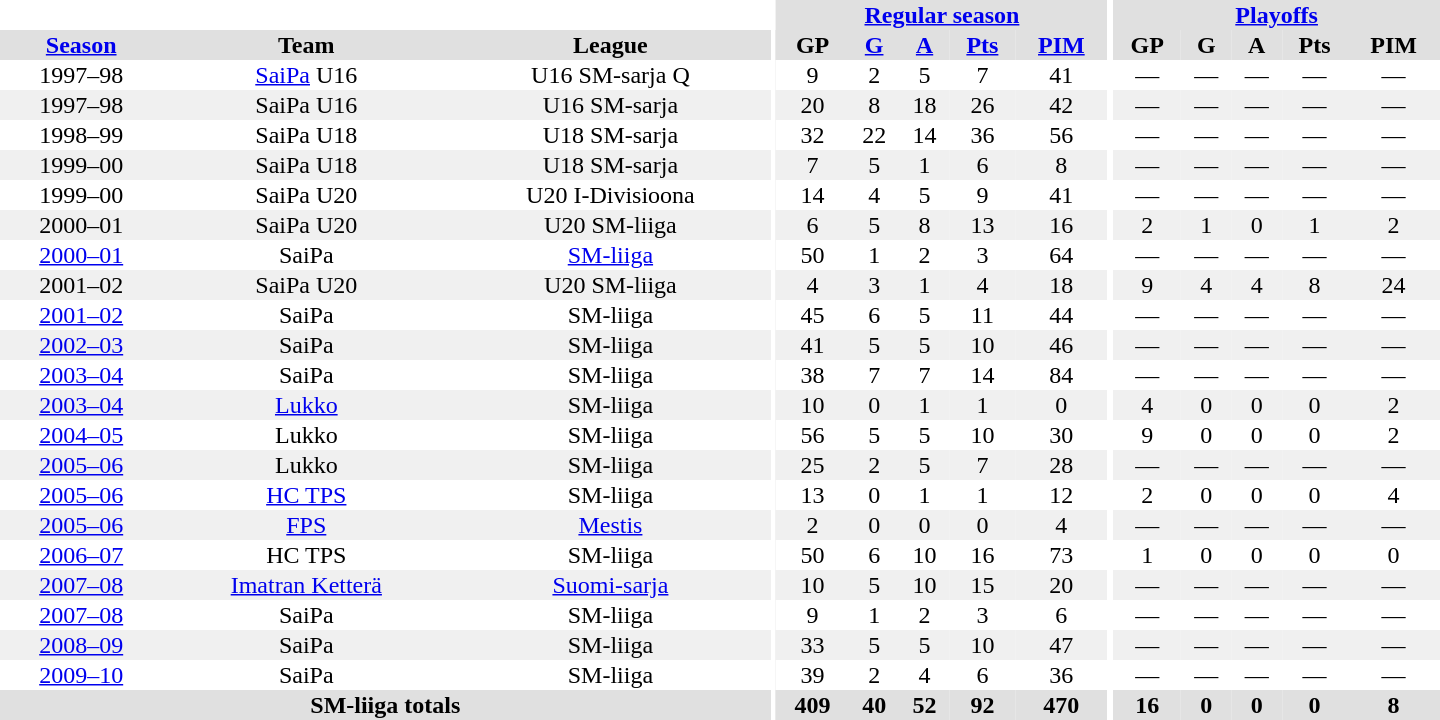<table border="0" cellpadding="1" cellspacing="0" style="text-align:center; width:60em">
<tr bgcolor="#e0e0e0">
<th colspan="3" bgcolor="#ffffff"></th>
<th rowspan="99" bgcolor="#ffffff"></th>
<th colspan="5"><a href='#'>Regular season</a></th>
<th rowspan="99" bgcolor="#ffffff"></th>
<th colspan="5"><a href='#'>Playoffs</a></th>
</tr>
<tr bgcolor="#e0e0e0">
<th><a href='#'>Season</a></th>
<th>Team</th>
<th>League</th>
<th>GP</th>
<th><a href='#'>G</a></th>
<th><a href='#'>A</a></th>
<th><a href='#'>Pts</a></th>
<th><a href='#'>PIM</a></th>
<th>GP</th>
<th>G</th>
<th>A</th>
<th>Pts</th>
<th>PIM</th>
</tr>
<tr>
<td>1997–98</td>
<td><a href='#'>SaiPa</a> U16</td>
<td>U16 SM-sarja Q</td>
<td>9</td>
<td>2</td>
<td>5</td>
<td>7</td>
<td>41</td>
<td>—</td>
<td>—</td>
<td>—</td>
<td>—</td>
<td>—</td>
</tr>
<tr bgcolor="#f0f0f0">
<td>1997–98</td>
<td>SaiPa U16</td>
<td>U16 SM-sarja</td>
<td>20</td>
<td>8</td>
<td>18</td>
<td>26</td>
<td>42</td>
<td>—</td>
<td>—</td>
<td>—</td>
<td>—</td>
<td>—</td>
</tr>
<tr>
<td>1998–99</td>
<td>SaiPa U18</td>
<td>U18 SM-sarja</td>
<td>32</td>
<td>22</td>
<td>14</td>
<td>36</td>
<td>56</td>
<td>—</td>
<td>—</td>
<td>—</td>
<td>—</td>
<td>—</td>
</tr>
<tr bgcolor="#f0f0f0">
<td>1999–00</td>
<td>SaiPa U18</td>
<td>U18 SM-sarja</td>
<td>7</td>
<td>5</td>
<td>1</td>
<td>6</td>
<td>8</td>
<td>—</td>
<td>—</td>
<td>—</td>
<td>—</td>
<td>—</td>
</tr>
<tr>
<td>1999–00</td>
<td>SaiPa U20</td>
<td>U20 I-Divisioona</td>
<td>14</td>
<td>4</td>
<td>5</td>
<td>9</td>
<td>41</td>
<td>—</td>
<td>—</td>
<td>—</td>
<td>—</td>
<td>—</td>
</tr>
<tr bgcolor="#f0f0f0">
<td>2000–01</td>
<td>SaiPa U20</td>
<td>U20 SM-liiga</td>
<td>6</td>
<td>5</td>
<td>8</td>
<td>13</td>
<td>16</td>
<td>2</td>
<td>1</td>
<td>0</td>
<td>1</td>
<td>2</td>
</tr>
<tr>
<td><a href='#'>2000–01</a></td>
<td>SaiPa</td>
<td><a href='#'>SM-liiga</a></td>
<td>50</td>
<td>1</td>
<td>2</td>
<td>3</td>
<td>64</td>
<td>—</td>
<td>—</td>
<td>—</td>
<td>—</td>
<td>—</td>
</tr>
<tr bgcolor="#f0f0f0">
<td>2001–02</td>
<td>SaiPa U20</td>
<td>U20 SM-liiga</td>
<td>4</td>
<td>3</td>
<td>1</td>
<td>4</td>
<td>18</td>
<td>9</td>
<td>4</td>
<td>4</td>
<td>8</td>
<td>24</td>
</tr>
<tr>
<td><a href='#'>2001–02</a></td>
<td>SaiPa</td>
<td>SM-liiga</td>
<td>45</td>
<td>6</td>
<td>5</td>
<td>11</td>
<td>44</td>
<td>—</td>
<td>—</td>
<td>—</td>
<td>—</td>
<td>—</td>
</tr>
<tr bgcolor="#f0f0f0">
<td><a href='#'>2002–03</a></td>
<td>SaiPa</td>
<td>SM-liiga</td>
<td>41</td>
<td>5</td>
<td>5</td>
<td>10</td>
<td>46</td>
<td>—</td>
<td>—</td>
<td>—</td>
<td>—</td>
<td>—</td>
</tr>
<tr>
<td><a href='#'>2003–04</a></td>
<td>SaiPa</td>
<td>SM-liiga</td>
<td>38</td>
<td>7</td>
<td>7</td>
<td>14</td>
<td>84</td>
<td>—</td>
<td>—</td>
<td>—</td>
<td>—</td>
<td>—</td>
</tr>
<tr bgcolor="#f0f0f0">
<td><a href='#'>2003–04</a></td>
<td><a href='#'>Lukko</a></td>
<td>SM-liiga</td>
<td>10</td>
<td>0</td>
<td>1</td>
<td>1</td>
<td>0</td>
<td>4</td>
<td>0</td>
<td>0</td>
<td>0</td>
<td>2</td>
</tr>
<tr>
<td><a href='#'>2004–05</a></td>
<td>Lukko</td>
<td>SM-liiga</td>
<td>56</td>
<td>5</td>
<td>5</td>
<td>10</td>
<td>30</td>
<td>9</td>
<td>0</td>
<td>0</td>
<td>0</td>
<td>2</td>
</tr>
<tr bgcolor="#f0f0f0">
<td><a href='#'>2005–06</a></td>
<td>Lukko</td>
<td>SM-liiga</td>
<td>25</td>
<td>2</td>
<td>5</td>
<td>7</td>
<td>28</td>
<td>—</td>
<td>—</td>
<td>—</td>
<td>—</td>
<td>—</td>
</tr>
<tr>
<td><a href='#'>2005–06</a></td>
<td><a href='#'>HC TPS</a></td>
<td>SM-liiga</td>
<td>13</td>
<td>0</td>
<td>1</td>
<td>1</td>
<td>12</td>
<td>2</td>
<td>0</td>
<td>0</td>
<td>0</td>
<td>4</td>
</tr>
<tr bgcolor="#f0f0f0">
<td><a href='#'>2005–06</a></td>
<td><a href='#'>FPS</a></td>
<td><a href='#'>Mestis</a></td>
<td>2</td>
<td>0</td>
<td>0</td>
<td>0</td>
<td>4</td>
<td>—</td>
<td>—</td>
<td>—</td>
<td>—</td>
<td>—</td>
</tr>
<tr>
<td><a href='#'>2006–07</a></td>
<td>HC TPS</td>
<td>SM-liiga</td>
<td>50</td>
<td>6</td>
<td>10</td>
<td>16</td>
<td>73</td>
<td>1</td>
<td>0</td>
<td>0</td>
<td>0</td>
<td>0</td>
</tr>
<tr bgcolor="#f0f0f0">
<td><a href='#'>2007–08</a></td>
<td><a href='#'>Imatran Ketterä</a></td>
<td><a href='#'>Suomi-sarja</a></td>
<td>10</td>
<td>5</td>
<td>10</td>
<td>15</td>
<td>20</td>
<td>—</td>
<td>—</td>
<td>—</td>
<td>—</td>
<td>—</td>
</tr>
<tr>
<td><a href='#'>2007–08</a></td>
<td>SaiPa</td>
<td>SM-liiga</td>
<td>9</td>
<td>1</td>
<td>2</td>
<td>3</td>
<td>6</td>
<td>—</td>
<td>—</td>
<td>—</td>
<td>—</td>
<td>—</td>
</tr>
<tr bgcolor="#f0f0f0">
<td><a href='#'>2008–09</a></td>
<td>SaiPa</td>
<td>SM-liiga</td>
<td>33</td>
<td>5</td>
<td>5</td>
<td>10</td>
<td>47</td>
<td>—</td>
<td>—</td>
<td>—</td>
<td>—</td>
<td>—</td>
</tr>
<tr>
<td><a href='#'>2009–10</a></td>
<td>SaiPa</td>
<td>SM-liiga</td>
<td>39</td>
<td>2</td>
<td>4</td>
<td>6</td>
<td>36</td>
<td>—</td>
<td>—</td>
<td>—</td>
<td>—</td>
<td>—</td>
</tr>
<tr>
</tr>
<tr ALIGN="center" bgcolor="#e0e0e0">
<th colspan="3">SM-liiga totals</th>
<th ALIGN="center">409</th>
<th ALIGN="center">40</th>
<th ALIGN="center">52</th>
<th ALIGN="center">92</th>
<th ALIGN="center">470</th>
<th ALIGN="center">16</th>
<th ALIGN="center">0</th>
<th ALIGN="center">0</th>
<th ALIGN="center">0</th>
<th ALIGN="center">8</th>
</tr>
</table>
